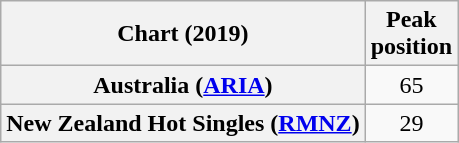<table class="wikitable sortable plainrowheaders" style="text-align:center;">
<tr>
<th scope="col">Chart (2019)</th>
<th scope="col">Peak<br>position</th>
</tr>
<tr>
<th scope="row">Australia (<a href='#'>ARIA</a>)</th>
<td>65</td>
</tr>
<tr>
<th scope="row">New Zealand Hot Singles (<a href='#'>RMNZ</a>)</th>
<td>29</td>
</tr>
</table>
